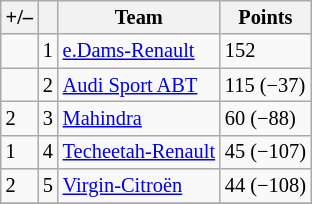<table class="wikitable" style="font-size: 85%">
<tr>
<th scope="col">+/–</th>
<th scope="col"></th>
<th scope="col">Team</th>
<th scope="col">Points</th>
</tr>
<tr>
<td align="left"></td>
<td align="center">1</td>
<td> <a href='#'>e.Dams-Renault</a></td>
<td align="left">152</td>
</tr>
<tr>
<td align="left"></td>
<td align="center">2</td>
<td> <a href='#'>Audi Sport ABT</a></td>
<td align="left">115 (−37)</td>
</tr>
<tr>
<td align="left"> 2</td>
<td align="center">3</td>
<td> <a href='#'>Mahindra</a></td>
<td align="left">60 (−88)</td>
</tr>
<tr>
<td align="left"> 1</td>
<td align="center">4</td>
<td> <a href='#'>Techeetah-Renault</a></td>
<td align="left">45 (−107)</td>
</tr>
<tr>
<td align="left"> 2</td>
<td align="center">5</td>
<td> <a href='#'>Virgin-Citroën</a></td>
<td align="left">44 (−108)</td>
</tr>
<tr>
</tr>
</table>
